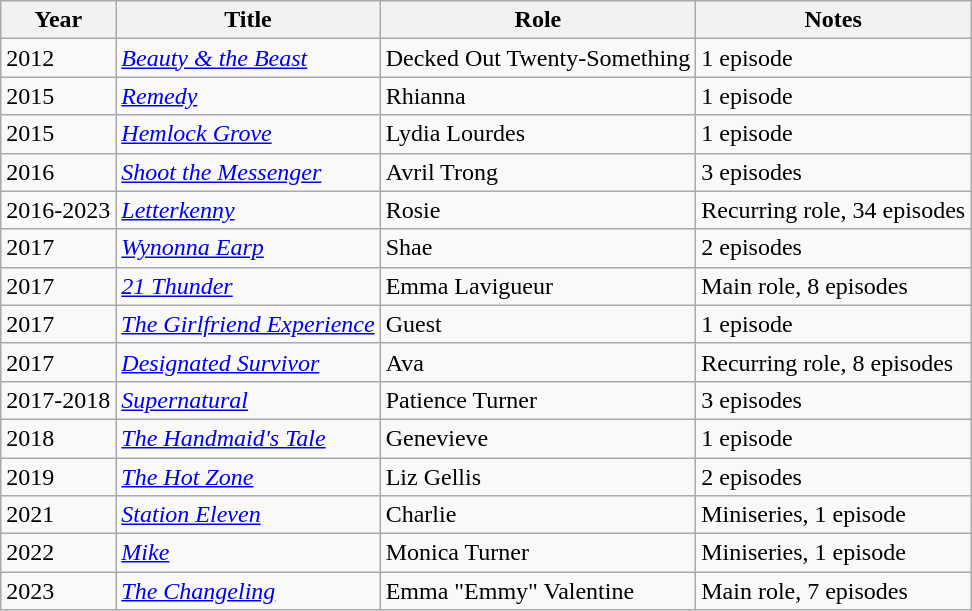<table class="wikitable sortable">
<tr>
<th>Year</th>
<th>Title</th>
<th>Role</th>
<th class="unsortable">Notes</th>
</tr>
<tr>
<td>2012</td>
<td><em><a href='#'>Beauty & the Beast</a></em></td>
<td>Decked Out Twenty-Something</td>
<td>1 episode</td>
</tr>
<tr>
<td>2015</td>
<td><em><a href='#'>Remedy</a></em></td>
<td>Rhianna</td>
<td>1 episode</td>
</tr>
<tr>
<td>2015</td>
<td><em><a href='#'>Hemlock Grove</a></em></td>
<td>Lydia Lourdes</td>
<td>1 episode</td>
</tr>
<tr>
<td>2016</td>
<td><em><a href='#'>Shoot the Messenger</a></em></td>
<td>Avril Trong</td>
<td>3 episodes</td>
</tr>
<tr>
<td>2016-2023</td>
<td><em><a href='#'>Letterkenny</a></em></td>
<td>Rosie</td>
<td>Recurring role, 34 episodes</td>
</tr>
<tr>
<td>2017</td>
<td><em><a href='#'>Wynonna Earp</a></em></td>
<td>Shae</td>
<td>2 episodes</td>
</tr>
<tr>
<td>2017</td>
<td><em><a href='#'>21 Thunder</a></em></td>
<td>Emma Lavigueur</td>
<td>Main role, 8 episodes</td>
</tr>
<tr>
<td>2017</td>
<td data-sort-value="Girlfriend Experience, The"><em><a href='#'>The Girlfriend Experience</a></em></td>
<td>Guest</td>
<td>1 episode</td>
</tr>
<tr>
<td>2017</td>
<td><em><a href='#'>Designated Survivor</a></em></td>
<td>Ava</td>
<td>Recurring role, 8 episodes</td>
</tr>
<tr>
<td>2017-2018</td>
<td><em><a href='#'>Supernatural</a></em></td>
<td>Patience Turner</td>
<td>3 episodes</td>
</tr>
<tr>
<td>2018</td>
<td data-sort-value="Handmaid's Tale, The"><em><a href='#'>The Handmaid's Tale</a></em></td>
<td>Genevieve</td>
<td>1 episode</td>
</tr>
<tr>
<td>2019</td>
<td data-sort-value="Hot Zone, The"><em><a href='#'>The Hot Zone</a></em></td>
<td>Liz Gellis</td>
<td>2 episodes</td>
</tr>
<tr>
<td>2021</td>
<td><em><a href='#'>Station Eleven</a></em></td>
<td>Charlie</td>
<td>Miniseries, 1 episode</td>
</tr>
<tr>
<td>2022</td>
<td><em><a href='#'>Mike</a></em></td>
<td>Monica Turner</td>
<td>Miniseries, 1 episode</td>
</tr>
<tr>
<td>2023</td>
<td data-sort-value="Changeling, The"><em><a href='#'>The Changeling</a></em></td>
<td>Emma "Emmy" Valentine</td>
<td>Main role, 7 episodes</td>
</tr>
</table>
